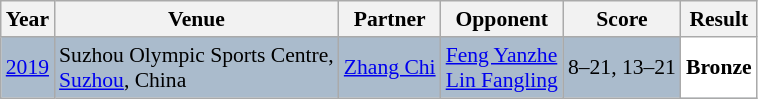<table class="sortable wikitable" style="font-size: 90%;">
<tr>
<th>Year</th>
<th>Venue</th>
<th>Partner</th>
<th>Opponent</th>
<th>Score</th>
<th>Result</th>
</tr>
<tr style="background:#AABBCC">
<td align="center"><a href='#'>2019</a></td>
<td align="left">Suzhou Olympic Sports Centre,<br><a href='#'>Suzhou</a>, China</td>
<td align="left"> <a href='#'>Zhang Chi</a></td>
<td align="left"> <a href='#'>Feng Yanzhe</a><br> <a href='#'>Lin Fangling</a></td>
<td align="left">8–21, 13–21</td>
<td style="text-align:left; background:white"> <strong>Bronze</strong></td>
</tr>
</table>
